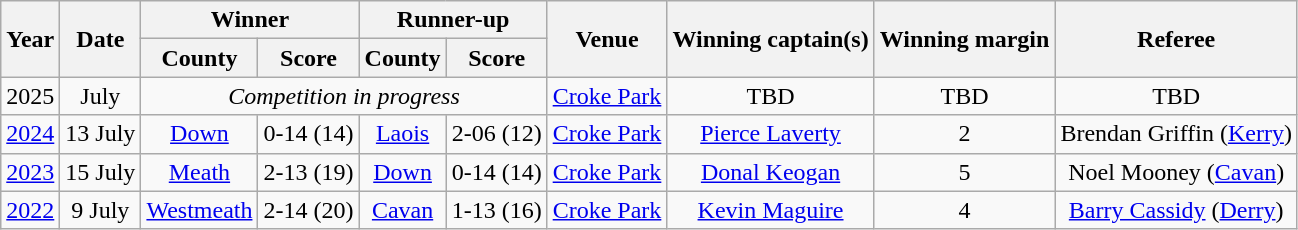<table class="sortable wikitable" style="text-align:center">
<tr>
<th rowspan="2">Year</th>
<th rowspan="2">Date</th>
<th colspan="2">Winner</th>
<th colspan="2">Runner-up</th>
<th rowspan="2">Venue</th>
<th rowspan="2">Winning captain(s)</th>
<th rowspan="2">Winning margin</th>
<th rowspan="2">Referee</th>
</tr>
<tr>
<th>County</th>
<th scope="col">Score</th>
<th>County</th>
<th scope="col">Score</th>
</tr>
<tr>
<td>2025</td>
<td>July</td>
<td colspan="4"><em>Competition in progress</em></td>
<td><a href='#'>Croke Park</a></td>
<td>TBD</td>
<td>TBD</td>
<td>TBD</td>
</tr>
<tr>
<td><a href='#'>2024</a></td>
<td>13 July</td>
<td><a href='#'>Down</a></td>
<td>0-14 (14)</td>
<td><a href='#'>Laois</a></td>
<td>2-06 (12)</td>
<td><a href='#'>Croke Park</a></td>
<td><a href='#'>Pierce Laverty</a></td>
<td>2</td>
<td>Brendan Griffin (<a href='#'>Kerry</a>)</td>
</tr>
<tr>
<td><a href='#'>2023</a></td>
<td>15 July</td>
<td><a href='#'>Meath</a></td>
<td>2-13 (19)</td>
<td><a href='#'>Down</a></td>
<td>0-14 (14)</td>
<td><a href='#'>Croke Park</a></td>
<td><a href='#'>Donal Keogan</a></td>
<td>5</td>
<td>Noel Mooney (<a href='#'>Cavan</a>)</td>
</tr>
<tr>
<td><a href='#'>2022</a></td>
<td>9 July</td>
<td><a href='#'>Westmeath</a></td>
<td>2-14 (20)</td>
<td><a href='#'>Cavan</a></td>
<td>1-13 (16)</td>
<td><a href='#'>Croke Park</a></td>
<td><a href='#'>Kevin Maguire</a></td>
<td>4</td>
<td><a href='#'>Barry Cassidy</a> (<a href='#'>Derry</a>)</td>
</tr>
</table>
